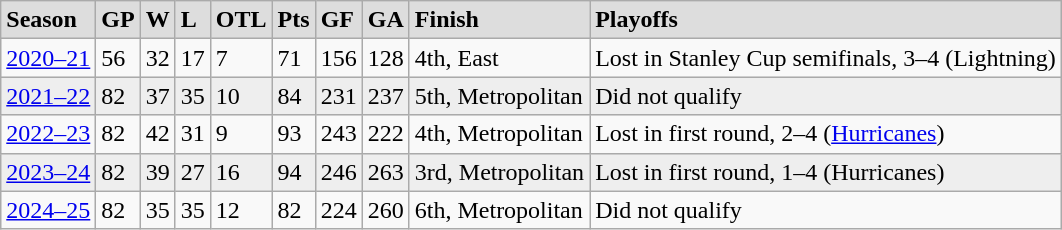<table class="wikitable">
<tr style="font-weight:bold; background-color:#ddd;">
<td>Season</td>
<td>GP</td>
<td>W</td>
<td>L</td>
<td>OTL</td>
<td>Pts</td>
<td>GF</td>
<td>GA</td>
<td>Finish</td>
<td>Playoffs</td>
</tr>
<tr>
<td><a href='#'>2020–21</a></td>
<td>56</td>
<td>32</td>
<td>17</td>
<td>7</td>
<td>71</td>
<td>156</td>
<td>128</td>
<td>4th, East</td>
<td>Lost in Stanley Cup semifinals, 3–4 (Lightning)</td>
</tr>
<tr style="background:#eee;">
<td><a href='#'>2021–22</a></td>
<td>82</td>
<td>37</td>
<td>35</td>
<td>10</td>
<td>84</td>
<td>231</td>
<td>237</td>
<td>5th, Metropolitan</td>
<td>Did not qualify</td>
</tr>
<tr>
<td><a href='#'>2022–23</a></td>
<td>82</td>
<td>42</td>
<td>31</td>
<td>9</td>
<td>93</td>
<td>243</td>
<td>222</td>
<td>4th, Metropolitan</td>
<td>Lost in first round, 2–4 (<a href='#'>Hurricanes</a>)</td>
</tr>
<tr style="background:#eee;">
<td><a href='#'>2023–24</a></td>
<td>82</td>
<td>39</td>
<td>27</td>
<td>16</td>
<td>94</td>
<td>246</td>
<td>263</td>
<td>3rd, Metropolitan</td>
<td>Lost in first round, 1–4 (Hurricanes)</td>
</tr>
<tr>
<td><a href='#'>2024–25</a></td>
<td>82</td>
<td>35</td>
<td>35</td>
<td>12</td>
<td>82</td>
<td>224</td>
<td>260</td>
<td>6th, Metropolitan</td>
<td>Did not qualify</td>
</tr>
</table>
